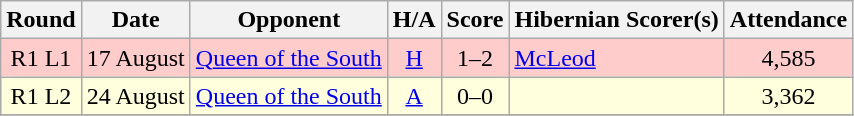<table class="wikitable" style="text-align:center">
<tr>
<th>Round</th>
<th>Date</th>
<th>Opponent</th>
<th>H/A</th>
<th>Score</th>
<th>Hibernian Scorer(s)</th>
<th>Attendance</th>
</tr>
<tr bgcolor=#FFCCCC>
<td>R1 L1</td>
<td align=left>17 August</td>
<td align=left><a href='#'>Queen of the South</a></td>
<td><a href='#'>H</a></td>
<td>1–2</td>
<td align=left><a href='#'>McLeod</a></td>
<td>4,585</td>
</tr>
<tr bgcolor=#FFFFDD>
<td>R1 L2</td>
<td align=left>24 August</td>
<td align=left><a href='#'>Queen of the South</a></td>
<td><a href='#'>A</a></td>
<td>0–0</td>
<td align=left></td>
<td>3,362</td>
</tr>
<tr>
</tr>
</table>
